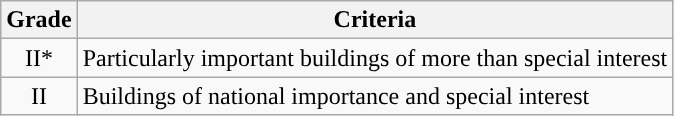<table class="wikitable">
<tr>
<th>Grade</th>
<th>Criteria</th>
</tr>
<tr>
<td align="center" >II*</td>
<td>Particularly important buildings of more than special interest</td>
</tr>
<tr>
<td align="center" >II</td>
<td>Buildings of national importance and special interest</td>
</tr>
</table>
